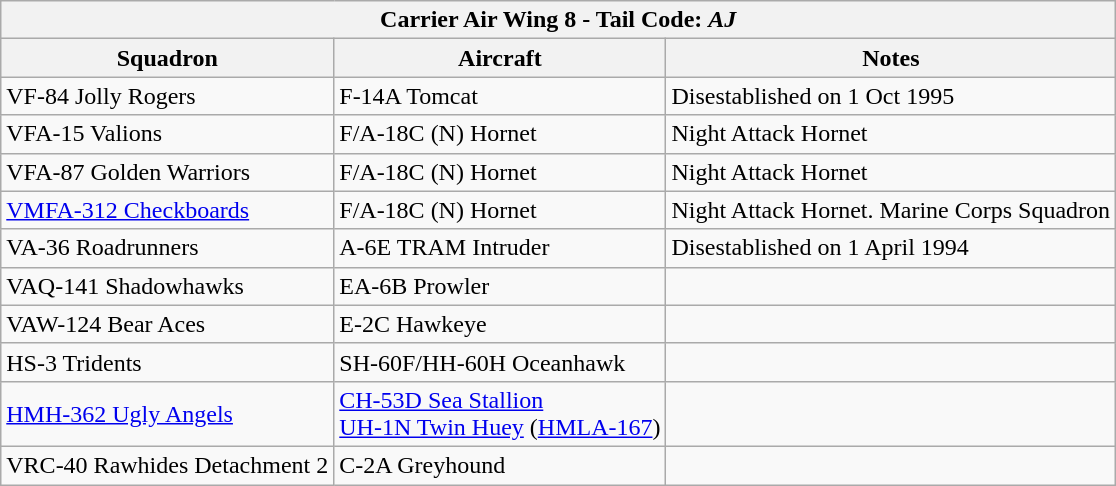<table class="wikitable">
<tr>
<th colspan="3">Carrier Air Wing 8 - Tail Code: <em>AJ</em></th>
</tr>
<tr>
<th>Squadron</th>
<th>Aircraft</th>
<th>Notes</th>
</tr>
<tr>
<td>VF-84 Jolly Rogers</td>
<td>F-14A Tomcat</td>
<td>Disestablished on 1 Oct 1995</td>
</tr>
<tr>
<td>VFA-15 Valions</td>
<td>F/A-18C (N) Hornet</td>
<td>Night Attack Hornet</td>
</tr>
<tr>
<td>VFA-87 Golden Warriors</td>
<td>F/A-18C (N) Hornet</td>
<td>Night Attack Hornet</td>
</tr>
<tr>
<td><a href='#'>VMFA-312 Checkboards</a></td>
<td>F/A-18C (N) Hornet</td>
<td>Night Attack Hornet. Marine Corps Squadron</td>
</tr>
<tr>
<td>VA-36 Roadrunners</td>
<td>A-6E TRAM Intruder</td>
<td>Disestablished on 1 April 1994</td>
</tr>
<tr>
<td>VAQ-141 Shadowhawks</td>
<td>EA-6B Prowler</td>
<td></td>
</tr>
<tr>
<td>VAW-124 Bear Aces</td>
<td>E-2C Hawkeye</td>
<td></td>
</tr>
<tr>
<td>HS-3 Tridents</td>
<td>SH-60F/HH-60H Oceanhawk</td>
<td></td>
</tr>
<tr>
<td><a href='#'>HMH-362 Ugly Angels</a></td>
<td><a href='#'>CH-53D Sea Stallion</a><br><a href='#'>UH-1N Twin Huey</a> (<a href='#'>HMLA-167</a>)</td>
<td></td>
</tr>
<tr>
<td>VRC-40 Rawhides Detachment 2</td>
<td>C-2A Greyhound</td>
<td></td>
</tr>
</table>
